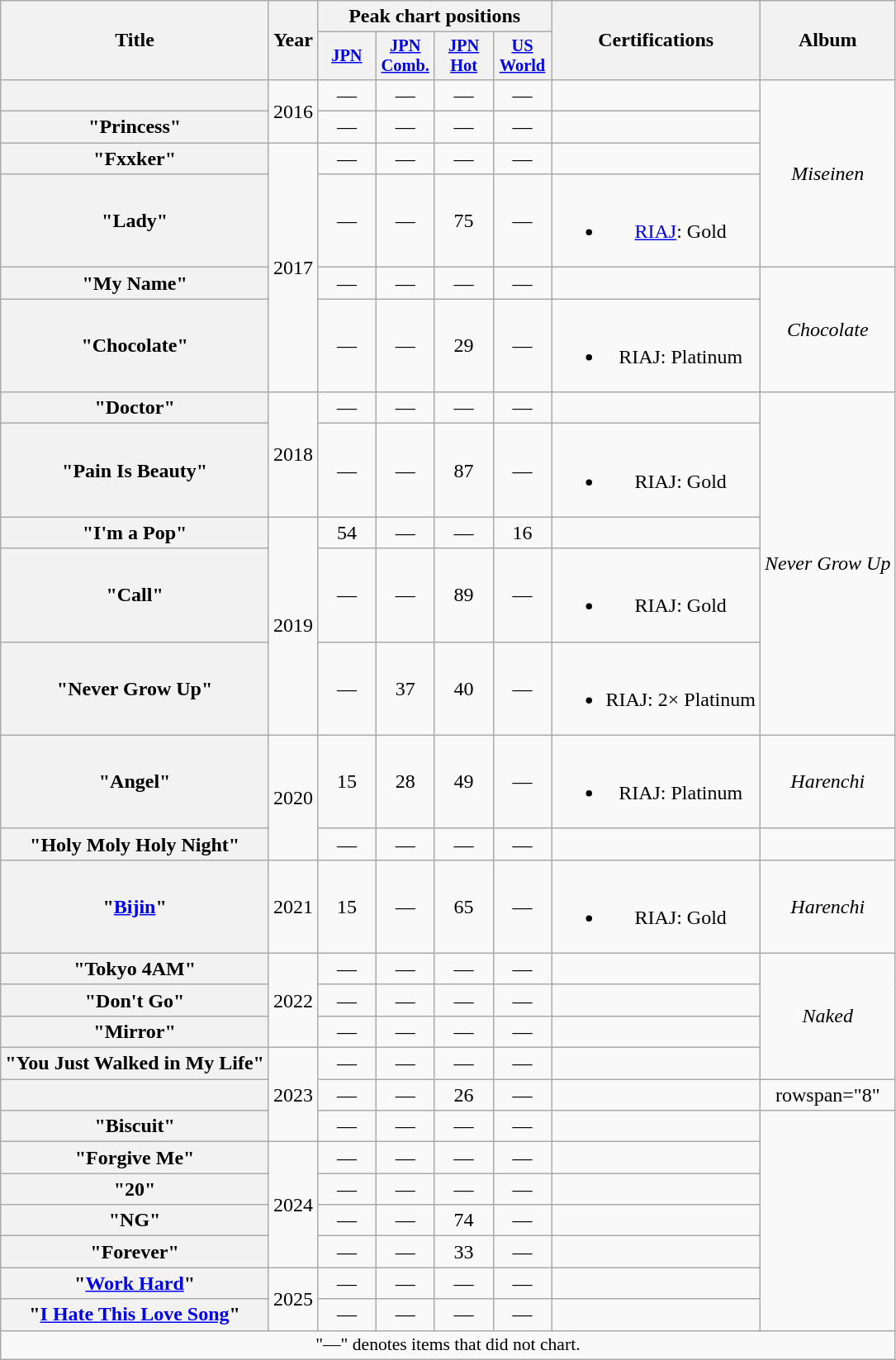<table class="wikitable plainrowheaders" style="text-align:center;">
<tr>
<th scope="col" rowspan="2">Title</th>
<th scope="col" rowspan="2">Year</th>
<th scope="col" colspan="4">Peak chart positions</th>
<th scope="col" rowspan="2">Certifications</th>
<th scope="col" rowspan="2">Album</th>
</tr>
<tr>
<th style="width:3em;font-size:85%"><a href='#'>JPN</a><br></th>
<th style="width:3em;font-size:85%"><a href='#'>JPN<br>Comb.</a><br></th>
<th style="width:3em;font-size:85%"><a href='#'>JPN<br>Hot</a><br></th>
<th style="width:3em;font-size:85%"><a href='#'>US<br>World</a><br></th>
</tr>
<tr>
<th scope="row"><br></th>
<td rowspan="2">2016</td>
<td>—</td>
<td>—</td>
<td>—</td>
<td>—</td>
<td></td>
<td rowspan="4"><em>Miseinen</em></td>
</tr>
<tr>
<th scope="row">"Princess"</th>
<td>—</td>
<td>—</td>
<td>—</td>
<td>—</td>
<td></td>
</tr>
<tr>
<th scope="row">"Fxxker"</th>
<td rowspan="4">2017</td>
<td>—</td>
<td>—</td>
<td>—</td>
<td>—</td>
<td></td>
</tr>
<tr>
<th scope="row">"Lady"</th>
<td>—</td>
<td>—</td>
<td>75</td>
<td>—</td>
<td><br><ul><li><a href='#'>RIAJ</a>: Gold </li></ul></td>
</tr>
<tr>
<th scope="row">"My Name"</th>
<td>—</td>
<td>—</td>
<td>—</td>
<td>—</td>
<td></td>
<td rowspan="2"><em>Chocolate</em></td>
</tr>
<tr>
<th scope="row">"Chocolate"</th>
<td>—</td>
<td>—</td>
<td>29</td>
<td>—</td>
<td><br><ul><li>RIAJ: Platinum </li></ul></td>
</tr>
<tr>
<th scope="row">"Doctor"</th>
<td rowspan="2">2018</td>
<td>—</td>
<td>—</td>
<td>—</td>
<td>—</td>
<td></td>
<td rowspan="5"><em>Never Grow Up</em></td>
</tr>
<tr>
<th scope="row">"Pain Is Beauty"</th>
<td>—</td>
<td>—</td>
<td>87</td>
<td>—</td>
<td><br><ul><li>RIAJ: Gold </li></ul></td>
</tr>
<tr>
<th scope="row">"I'm a Pop"</th>
<td rowspan="3">2019</td>
<td>54</td>
<td>—</td>
<td>—</td>
<td>16</td>
<td></td>
</tr>
<tr>
<th scope="row">"Call"</th>
<td>—</td>
<td>—</td>
<td>89</td>
<td>—</td>
<td><br><ul><li>RIAJ: Gold </li></ul></td>
</tr>
<tr>
<th scope="row">"Never Grow Up"</th>
<td>—</td>
<td>37</td>
<td>40</td>
<td>—</td>
<td><br><ul><li>RIAJ: 2× Platinum </li></ul></td>
</tr>
<tr>
<th scope="row">"Angel"</th>
<td rowspan="2">2020</td>
<td>15</td>
<td>28</td>
<td>49</td>
<td>—</td>
<td><br><ul><li>RIAJ: Platinum </li></ul></td>
<td><em>Harenchi</em></td>
</tr>
<tr>
<th scope="row">"Holy Moly Holy Night"<br></th>
<td>—</td>
<td>—</td>
<td>—</td>
<td>—</td>
<td></td>
<td></td>
</tr>
<tr>
<th scope="row">"<a href='#'>Bijin</a>"</th>
<td>2021</td>
<td>15</td>
<td>—</td>
<td>65</td>
<td>—</td>
<td><br><ul><li>RIAJ: Gold </li></ul></td>
<td><em>Harenchi</em></td>
</tr>
<tr>
<th scope="row">"Tokyo 4AM"</th>
<td rowspan="3">2022</td>
<td>—</td>
<td>—</td>
<td>—</td>
<td>—</td>
<td></td>
<td rowspan="4"><em>Naked</em></td>
</tr>
<tr>
<th scope="row">"Don't Go"<br></th>
<td>—</td>
<td>—</td>
<td>—</td>
<td>—</td>
<td></td>
</tr>
<tr>
<th scope="row">"Mirror"</th>
<td>—</td>
<td>—</td>
<td>—</td>
<td>—</td>
<td></td>
</tr>
<tr>
<th scope="row">"You Just Walked in My Life"</th>
<td rowspan="3">2023</td>
<td>—</td>
<td>—</td>
<td>—</td>
<td>—</td>
<td></td>
</tr>
<tr>
<th scope="row"></th>
<td>—</td>
<td>—</td>
<td>26</td>
<td>—</td>
<td></td>
<td>rowspan="8" </td>
</tr>
<tr>
<th scope="row">"Biscuit"</th>
<td>—</td>
<td>—</td>
<td>—</td>
<td>—</td>
<td></td>
</tr>
<tr>
<th scope="row">"Forgive Me"</th>
<td rowspan="4">2024</td>
<td>—</td>
<td>—</td>
<td>—</td>
<td>—</td>
<td></td>
</tr>
<tr>
<th scope="row">"20"<br></th>
<td>—</td>
<td>—</td>
<td>—</td>
<td>—</td>
<td></td>
</tr>
<tr>
<th scope="row">"NG"</th>
<td>—</td>
<td>—</td>
<td>74</td>
<td>—</td>
<td></td>
</tr>
<tr>
<th scope="row">"Forever"</th>
<td>—</td>
<td>—</td>
<td>33</td>
<td>—</td>
<td></td>
</tr>
<tr>
<th scope="row">"<a href='#'>Work Hard</a>"</th>
<td rowspan="2">2025</td>
<td>—</td>
<td>—</td>
<td>—</td>
<td>—</td>
<td></td>
</tr>
<tr>
<th scope="row">"<a href='#'>I Hate This Love Song</a>"</th>
<td>—</td>
<td>—</td>
<td>—</td>
<td>—</td>
<td></td>
</tr>
<tr>
<td colspan="12" align="center" style="font-size:90%;">"—" denotes items that did not chart.</td>
</tr>
</table>
